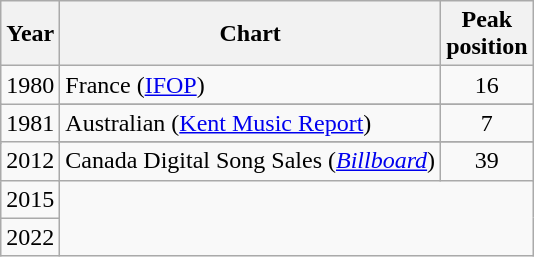<table class="wikitable sortable">
<tr>
<th>Year</th>
<th>Chart</th>
<th>Peak<br>position</th>
</tr>
<tr>
<td>1980</td>
<td>France (<a href='#'>IFOP</a>)</td>
<td align="center">16</td>
</tr>
<tr>
<td rowspan="4">1981</td>
</tr>
<tr>
<td>Australian (<a href='#'>Kent Music Report</a>)</td>
<td align="center">7</td>
</tr>
<tr>
</tr>
<tr>
</tr>
<tr>
<td rowspan="5">2012<br></td>
</tr>
<tr>
<td>Canada Digital Song Sales (<em><a href='#'>Billboard</a></em>)</td>
<td style="text-align:center">39</td>
</tr>
<tr>
</tr>
<tr>
</tr>
<tr>
</tr>
<tr>
<td>2015<br></td>
</tr>
<tr>
<td>2022<br></td>
</tr>
</table>
